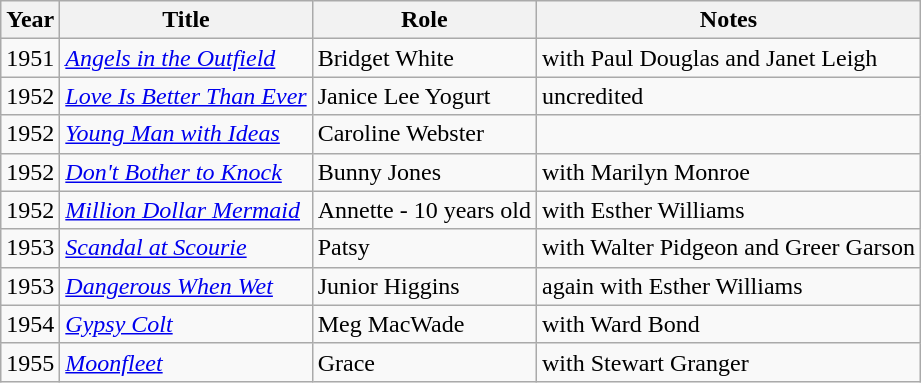<table class="wikitable sortable">
<tr>
<th>Year</th>
<th>Title</th>
<th>Role</th>
<th>Notes</th>
</tr>
<tr>
<td>1951</td>
<td><em><a href='#'>Angels in the Outfield</a></em></td>
<td>Bridget White</td>
<td>with Paul Douglas and Janet Leigh</td>
</tr>
<tr>
<td>1952</td>
<td><em><a href='#'>Love Is Better Than Ever</a></em></td>
<td>Janice Lee Yogurt</td>
<td>uncredited</td>
</tr>
<tr>
<td>1952</td>
<td><em><a href='#'>Young Man with Ideas</a></em></td>
<td>Caroline Webster</td>
<td></td>
</tr>
<tr>
<td>1952</td>
<td><em><a href='#'>Don't Bother to Knock</a></em></td>
<td>Bunny Jones</td>
<td>with Marilyn Monroe</td>
</tr>
<tr>
<td>1952</td>
<td><em><a href='#'>Million Dollar Mermaid</a></em></td>
<td>Annette - 10 years old</td>
<td>with Esther Williams</td>
</tr>
<tr>
<td>1953</td>
<td><em><a href='#'>Scandal at Scourie</a></em></td>
<td>Patsy</td>
<td>with Walter Pidgeon and Greer Garson</td>
</tr>
<tr>
<td>1953</td>
<td><em><a href='#'>Dangerous When Wet</a></em></td>
<td>Junior Higgins</td>
<td>again with Esther Williams</td>
</tr>
<tr>
<td>1954</td>
<td><em><a href='#'>Gypsy Colt</a></em></td>
<td>Meg MacWade</td>
<td>with Ward Bond</td>
</tr>
<tr>
<td>1955</td>
<td><em><a href='#'>Moonfleet</a></em></td>
<td>Grace</td>
<td>with Stewart Granger</td>
</tr>
</table>
